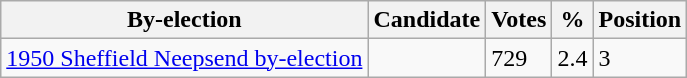<table class="wikitable">
<tr>
<th>By-election</th>
<th>Candidate</th>
<th>Votes</th>
<th>%</th>
<th>Position</th>
</tr>
<tr>
<td><a href='#'>1950 Sheffield Neepsend by-election</a></td>
<td></td>
<td>729</td>
<td>2.4</td>
<td>3</td>
</tr>
</table>
